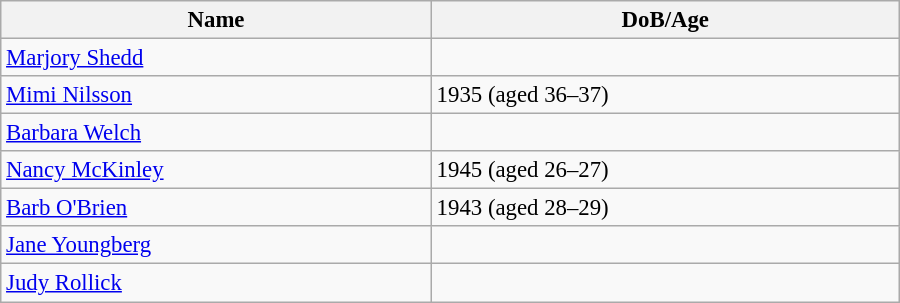<table class="wikitable" style="width:600px; font-size:95%;">
<tr>
<th align="left">Name</th>
<th align="left">DoB/Age</th>
</tr>
<tr>
<td align="left"><a href='#'>Marjory Shedd</a></td>
<td align="left"></td>
</tr>
<tr>
<td align="left"><a href='#'>Mimi Nilsson</a></td>
<td align="left">1935 (aged 36–37)</td>
</tr>
<tr>
<td align="left"><a href='#'>Barbara Welch</a></td>
<td align="left"></td>
</tr>
<tr>
<td align="left"><a href='#'>Nancy McKinley</a></td>
<td align="left">1945 (aged 26–27)</td>
</tr>
<tr>
<td align="left"><a href='#'>Barb O'Brien</a></td>
<td align="left">1943 (aged 28–29)</td>
</tr>
<tr>
<td align="left"><a href='#'>Jane Youngberg</a></td>
<td align="left"></td>
</tr>
<tr>
<td align="left"><a href='#'>Judy Rollick</a></td>
<td align="left"></td>
</tr>
</table>
